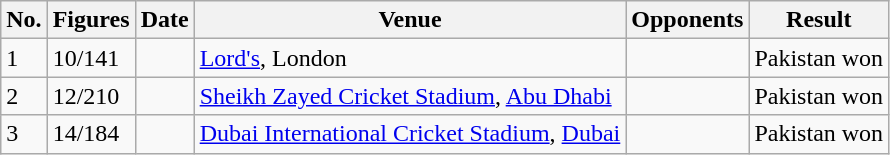<table class="wikitable sortable">
<tr>
<th>No.</th>
<th>Figures</th>
<th>Date</th>
<th>Venue</th>
<th>Opponents</th>
<th>Result</th>
</tr>
<tr>
<td>1</td>
<td>10/141</td>
<td></td>
<td><a href='#'>Lord's</a>, London</td>
<td></td>
<td>Pakistan won</td>
</tr>
<tr>
<td>2</td>
<td>12/210</td>
<td></td>
<td><a href='#'>Sheikh Zayed Cricket Stadium</a>, <a href='#'>Abu Dhabi</a></td>
<td></td>
<td>Pakistan won</td>
</tr>
<tr>
<td>3</td>
<td>14/184</td>
<td></td>
<td><a href='#'>Dubai International Cricket Stadium</a>, <a href='#'>Dubai</a></td>
<td></td>
<td>Pakistan won</td>
</tr>
</table>
